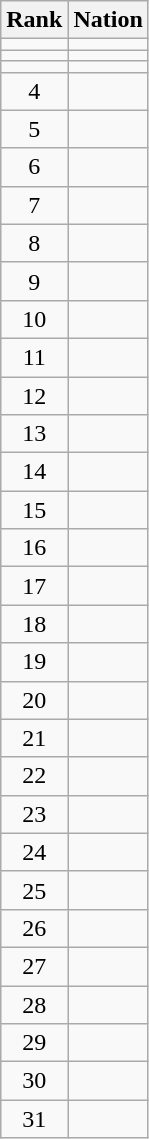<table class="wikitable sortable" style="text-align:left">
<tr>
<th>Rank</th>
<th>Nation</th>
</tr>
<tr>
<td align="center"></td>
<td></td>
</tr>
<tr>
<td align="center"></td>
<td></td>
</tr>
<tr>
<td align="center"></td>
<td></td>
</tr>
<tr>
<td align="center">4</td>
<td></td>
</tr>
<tr>
<td align="center">5</td>
<td></td>
</tr>
<tr>
<td align="center">6</td>
<td></td>
</tr>
<tr>
<td align="center">7</td>
<td></td>
</tr>
<tr>
<td align="center">8</td>
<td></td>
</tr>
<tr>
<td align="center">9</td>
<td></td>
</tr>
<tr>
<td align="center">10</td>
<td></td>
</tr>
<tr>
<td align="center">11</td>
<td></td>
</tr>
<tr>
<td align="center">12</td>
<td></td>
</tr>
<tr>
<td align="center">13</td>
<td></td>
</tr>
<tr>
<td align="center">14</td>
<td></td>
</tr>
<tr>
<td align="center">15</td>
<td></td>
</tr>
<tr>
<td align="center">16</td>
<td></td>
</tr>
<tr>
<td align="center">17</td>
<td></td>
</tr>
<tr>
<td align="center">18</td>
<td></td>
</tr>
<tr>
<td align="center">19</td>
<td></td>
</tr>
<tr>
<td align="center">20</td>
<td></td>
</tr>
<tr>
<td align="center">21</td>
<td></td>
</tr>
<tr>
<td align="center">22</td>
<td></td>
</tr>
<tr>
<td align="center">23</td>
<td></td>
</tr>
<tr>
<td align="center">24</td>
<td></td>
</tr>
<tr>
<td align="center">25</td>
<td></td>
</tr>
<tr>
<td align="center">26</td>
<td></td>
</tr>
<tr>
<td align="center">27</td>
<td></td>
</tr>
<tr>
<td align="center">28</td>
<td></td>
</tr>
<tr>
<td align="center">29</td>
<td></td>
</tr>
<tr>
<td align="center">30</td>
<td></td>
</tr>
<tr>
<td align="center">31</td>
<td></td>
</tr>
</table>
